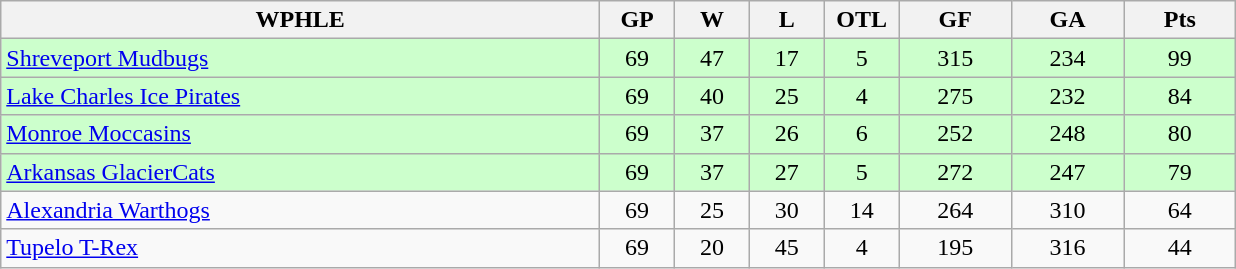<table class="wikitable">
<tr>
<th width="40%" bgcolor="#e0e0e0">WPHLE</th>
<th width="5%" bgcolor="#e0e0e0">GP</th>
<th width="5%" bgcolor="#e0e0e0">W</th>
<th width="5%" bgcolor="#e0e0e0">L</th>
<th width="5%" bgcolor="#e0e0e0">OTL</th>
<th width="7.5%" bgcolor="#e0e0e0">GF</th>
<th width="7.5%" bgcolor="#e0e0e0">GA</th>
<th width="7.5%" bgcolor="#e0e0e0">Pts</th>
</tr>
<tr align="center" bgcolor="#CCFFCC">
<td align="left"><a href='#'>Shreveport Mudbugs</a></td>
<td>69</td>
<td>47</td>
<td>17</td>
<td>5</td>
<td>315</td>
<td>234</td>
<td>99</td>
</tr>
<tr align="center" bgcolor="#CCFFCC">
<td align="left"><a href='#'>Lake Charles Ice Pirates</a></td>
<td>69</td>
<td>40</td>
<td>25</td>
<td>4</td>
<td>275</td>
<td>232</td>
<td>84</td>
</tr>
<tr align="center" bgcolor="#CCFFCC">
<td align="left"><a href='#'>Monroe Moccasins</a></td>
<td>69</td>
<td>37</td>
<td>26</td>
<td>6</td>
<td>252</td>
<td>248</td>
<td>80</td>
</tr>
<tr align="center" bgcolor="#CCFFCC">
<td align="left"><a href='#'>Arkansas GlacierCats</a></td>
<td>69</td>
<td>37</td>
<td>27</td>
<td>5</td>
<td>272</td>
<td>247</td>
<td>79</td>
</tr>
<tr align="center">
<td align="left"><a href='#'>Alexandria Warthogs</a></td>
<td>69</td>
<td>25</td>
<td>30</td>
<td>14</td>
<td>264</td>
<td>310</td>
<td>64</td>
</tr>
<tr align="center">
<td align="left"><a href='#'>Tupelo T-Rex</a></td>
<td>69</td>
<td>20</td>
<td>45</td>
<td>4</td>
<td>195</td>
<td>316</td>
<td>44</td>
</tr>
</table>
